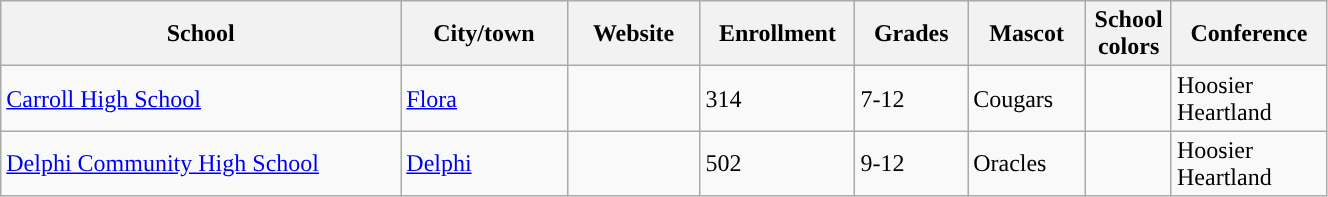<table class="wikitable sortable" width="70%">
<tr>
<th width="20%">School</th>
<th width="08%">City/town</th>
<th width="06%">Website</th>
<th width="04%">Enrollment</th>
<th width="04%">Grades</th>
<th width="04%">Mascot</th>
<th width=01%>School colors</th>
<th width="04%">Conference</th>
</tr>
<tr>
<td><a href='#'>Carroll High School</a></td>
<td><a href='#'>Flora</a></td>
<td></td>
<td>314</td>
<td>7-12</td>
<td>Cougars</td>
<td> </td>
<td>Hoosier Heartland</td>
</tr>
<tr>
<td><a href='#'>Delphi Community High School</a></td>
<td><a href='#'>Delphi</a></td>
<td></td>
<td>502</td>
<td>9-12</td>
<td>Oracles</td>
<td> </td>
<td>Hoosier Heartland</td>
</tr>
</table>
